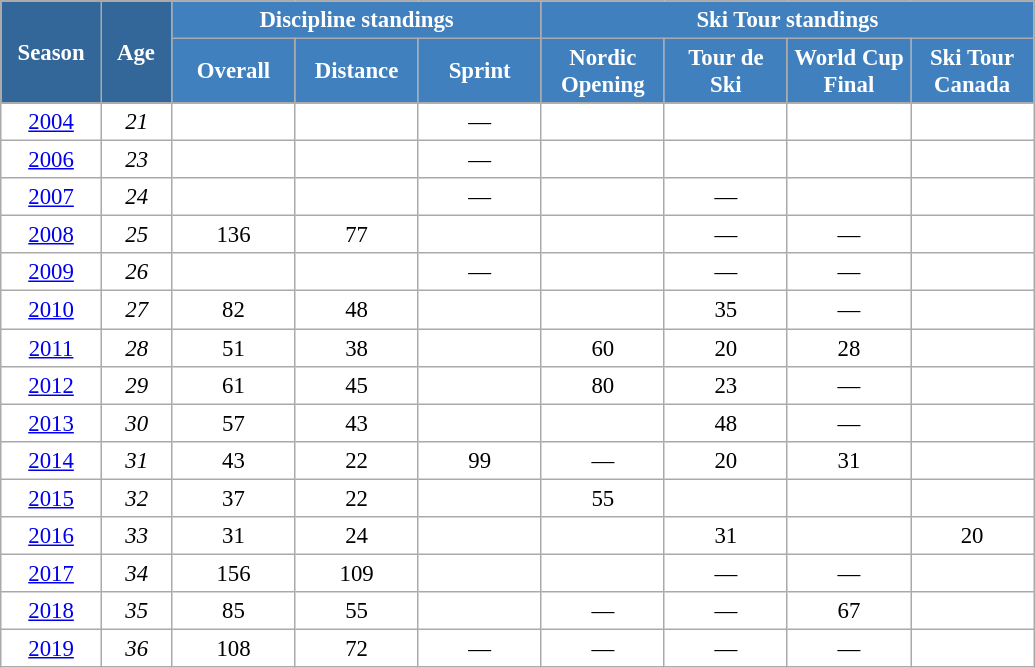<table class="wikitable" style="font-size:95%; text-align:center; border:grey solid 1px; border-collapse:collapse; background:#ffffff;">
<tr>
<th style="background-color:#369; color:white; width:60px;" rowspan="2"> Season </th>
<th style="background-color:#369; color:white; width:40px;" rowspan="2"> Age </th>
<th style="background-color:#4180be; color:white;" colspan="3">Discipline standings</th>
<th style="background-color:#4180be; color:white;" colspan="4">Ski Tour standings</th>
</tr>
<tr>
<th style="background-color:#4180be; color:white; width:75px;">Overall</th>
<th style="background-color:#4180be; color:white; width:75px;">Distance</th>
<th style="background-color:#4180be; color:white; width:75px;">Sprint</th>
<th style="background-color:#4180be; color:white; width:75px;">Nordic<br>Opening</th>
<th style="background-color:#4180be; color:white; width:75px;">Tour de<br>Ski</th>
<th style="background-color:#4180be; color:white; width:75px;">World Cup<br>Final</th>
<th style="background-color:#4180be; color:white; width:75px;">Ski Tour<br>Canada</th>
</tr>
<tr>
<td><a href='#'>2004</a></td>
<td><em>21</em></td>
<td></td>
<td></td>
<td>—</td>
<td></td>
<td></td>
<td></td>
<td></td>
</tr>
<tr>
<td><a href='#'>2006</a></td>
<td><em>23</em></td>
<td></td>
<td></td>
<td>—</td>
<td></td>
<td></td>
<td></td>
<td></td>
</tr>
<tr>
<td><a href='#'>2007</a></td>
<td><em>24</em></td>
<td></td>
<td></td>
<td>—</td>
<td></td>
<td>—</td>
<td></td>
<td></td>
</tr>
<tr>
<td><a href='#'>2008</a></td>
<td><em>25</em></td>
<td>136</td>
<td>77</td>
<td></td>
<td></td>
<td>—</td>
<td>—</td>
<td></td>
</tr>
<tr>
<td><a href='#'>2009</a></td>
<td><em>26</em></td>
<td></td>
<td></td>
<td>—</td>
<td></td>
<td>—</td>
<td>—</td>
<td></td>
</tr>
<tr>
<td><a href='#'>2010</a></td>
<td><em>27</em></td>
<td>82</td>
<td>48</td>
<td></td>
<td></td>
<td>35</td>
<td>—</td>
<td></td>
</tr>
<tr>
<td><a href='#'>2011</a></td>
<td><em>28</em></td>
<td>51</td>
<td>38</td>
<td></td>
<td>60</td>
<td>20</td>
<td>28</td>
<td></td>
</tr>
<tr>
<td><a href='#'>2012</a></td>
<td><em>29</em></td>
<td>61</td>
<td>45</td>
<td></td>
<td>80</td>
<td>23</td>
<td>—</td>
<td></td>
</tr>
<tr>
<td><a href='#'>2013</a></td>
<td><em>30</em></td>
<td>57</td>
<td>43</td>
<td></td>
<td></td>
<td>48</td>
<td>—</td>
<td></td>
</tr>
<tr>
<td><a href='#'>2014</a></td>
<td><em>31</em></td>
<td>43</td>
<td>22</td>
<td>99</td>
<td>—</td>
<td>20</td>
<td>31</td>
<td></td>
</tr>
<tr>
<td><a href='#'>2015</a></td>
<td><em>32</em></td>
<td>37</td>
<td>22</td>
<td></td>
<td>55</td>
<td></td>
<td></td>
<td></td>
</tr>
<tr>
<td><a href='#'>2016</a></td>
<td><em>33</em></td>
<td>31</td>
<td>24</td>
<td></td>
<td></td>
<td>31</td>
<td></td>
<td>20</td>
</tr>
<tr>
<td><a href='#'>2017</a></td>
<td><em>34</em></td>
<td>156</td>
<td>109</td>
<td></td>
<td></td>
<td>—</td>
<td>—</td>
<td></td>
</tr>
<tr>
<td><a href='#'>2018</a></td>
<td><em>35</em></td>
<td>85</td>
<td>55</td>
<td></td>
<td>—</td>
<td>—</td>
<td>67</td>
<td></td>
</tr>
<tr>
<td><a href='#'>2019</a></td>
<td><em>36</em></td>
<td>108</td>
<td>72</td>
<td>—</td>
<td>—</td>
<td>—</td>
<td>—</td>
<td></td>
</tr>
</table>
